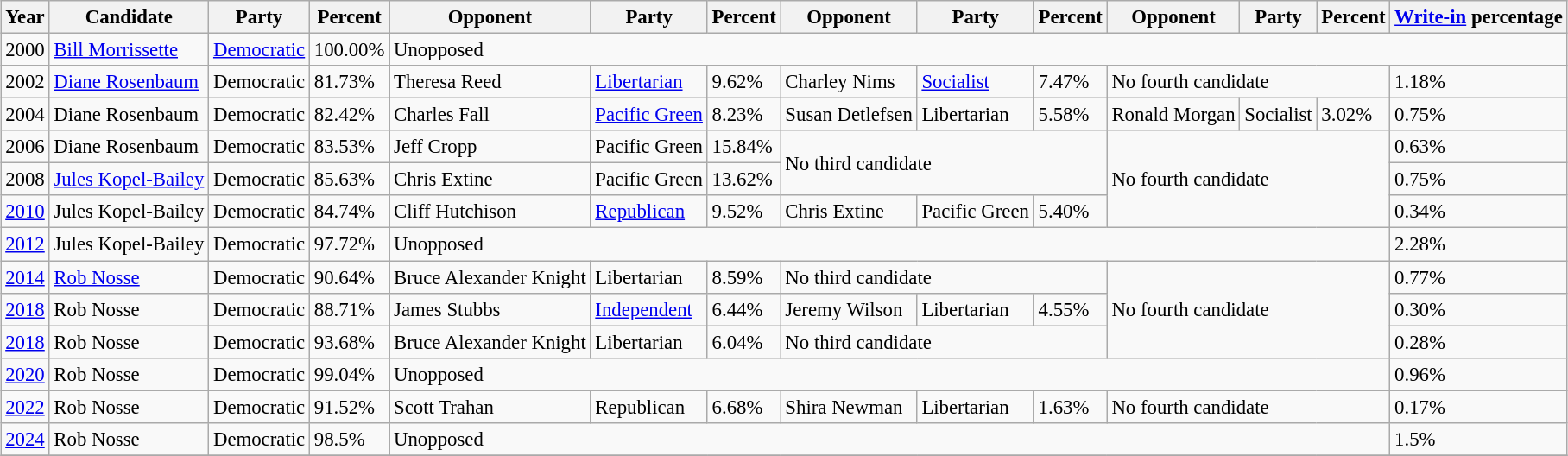<table class="wikitable sortable" style="margin:0.5em auto; font-size:95%;">
<tr>
<th>Year</th>
<th>Candidate</th>
<th>Party</th>
<th>Percent</th>
<th>Opponent</th>
<th>Party</th>
<th>Percent</th>
<th>Opponent</th>
<th>Party</th>
<th>Percent</th>
<th>Opponent</th>
<th>Party</th>
<th>Percent</th>
<th><a href='#'>Write-in</a> percentage</th>
</tr>
<tr>
<td>2000</td>
<td><a href='#'>Bill Morrissette</a></td>
<td><a href='#'>Democratic</a></td>
<td>100.00%</td>
<td colspan="10">Unopposed</td>
</tr>
<tr>
<td>2002</td>
<td><a href='#'>Diane Rosenbaum</a></td>
<td>Democratic</td>
<td>81.73%</td>
<td>Theresa Reed</td>
<td><a href='#'>Libertarian</a></td>
<td>9.62%</td>
<td>Charley Nims</td>
<td><a href='#'>Socialist</a></td>
<td>7.47%</td>
<td colspan="3">No fourth candidate</td>
<td>1.18%</td>
</tr>
<tr>
<td>2004</td>
<td>Diane Rosenbaum</td>
<td>Democratic</td>
<td>82.42%</td>
<td>Charles Fall</td>
<td><a href='#'>Pacific Green</a></td>
<td>8.23%</td>
<td>Susan Detlefsen</td>
<td>Libertarian</td>
<td>5.58%</td>
<td>Ronald Morgan</td>
<td>Socialist</td>
<td>3.02%</td>
<td>0.75%</td>
</tr>
<tr>
<td>2006</td>
<td>Diane Rosenbaum</td>
<td>Democratic</td>
<td>83.53%</td>
<td>Jeff Cropp</td>
<td>Pacific Green</td>
<td>15.84%</td>
<td colspan="3" rowspan="2">No third candidate</td>
<td colspan="3" rowspan="3">No fourth candidate</td>
<td>0.63%</td>
</tr>
<tr>
<td>2008</td>
<td><a href='#'>Jules Kopel-Bailey</a></td>
<td>Democratic</td>
<td>85.63%</td>
<td>Chris Extine</td>
<td>Pacific Green</td>
<td>13.62%</td>
<td>0.75%</td>
</tr>
<tr>
<td><a href='#'>2010</a></td>
<td>Jules Kopel-Bailey</td>
<td>Democratic</td>
<td>84.74%</td>
<td>Cliff Hutchison</td>
<td><a href='#'>Republican</a></td>
<td>9.52%</td>
<td>Chris Extine</td>
<td>Pacific Green</td>
<td>5.40%</td>
<td>0.34%</td>
</tr>
<tr>
<td><a href='#'>2012</a></td>
<td>Jules Kopel-Bailey</td>
<td>Democratic</td>
<td>97.72%</td>
<td colspan="9">Unopposed</td>
<td>2.28%</td>
</tr>
<tr>
<td><a href='#'>2014</a></td>
<td><a href='#'>Rob Nosse</a></td>
<td>Democratic</td>
<td>90.64%</td>
<td>Bruce Alexander Knight</td>
<td>Libertarian</td>
<td>8.59%</td>
<td colspan="3">No third candidate</td>
<td colspan="3" rowspan="3">No fourth candidate</td>
<td>0.77%</td>
</tr>
<tr>
<td><a href='#'>2018</a></td>
<td>Rob Nosse</td>
<td>Democratic</td>
<td>88.71%</td>
<td>James Stubbs</td>
<td><a href='#'>Independent</a></td>
<td>6.44%</td>
<td>Jeremy Wilson</td>
<td>Libertarian</td>
<td>4.55%</td>
<td>0.30%</td>
</tr>
<tr>
<td><a href='#'>2018</a></td>
<td>Rob Nosse</td>
<td>Democratic</td>
<td>93.68%</td>
<td>Bruce Alexander Knight</td>
<td>Libertarian</td>
<td>6.04%</td>
<td colspan="3">No third candidate</td>
<td>0.28%</td>
</tr>
<tr>
<td><a href='#'>2020</a></td>
<td>Rob Nosse</td>
<td>Democratic</td>
<td>99.04%</td>
<td colspan="9">Unopposed</td>
<td>0.96%</td>
</tr>
<tr>
<td><a href='#'>2022</a></td>
<td>Rob Nosse</td>
<td>Democratic</td>
<td>91.52%</td>
<td>Scott Trahan</td>
<td>Republican</td>
<td>6.68%</td>
<td>Shira Newman</td>
<td>Libertarian</td>
<td>1.63%</td>
<td colspan="3">No fourth candidate</td>
<td>0.17%</td>
</tr>
<tr>
<td><a href='#'>2024</a></td>
<td>Rob Nosse</td>
<td>Democratic</td>
<td>98.5%</td>
<td colspan="9">Unopposed</td>
<td>1.5%</td>
</tr>
<tr>
</tr>
</table>
